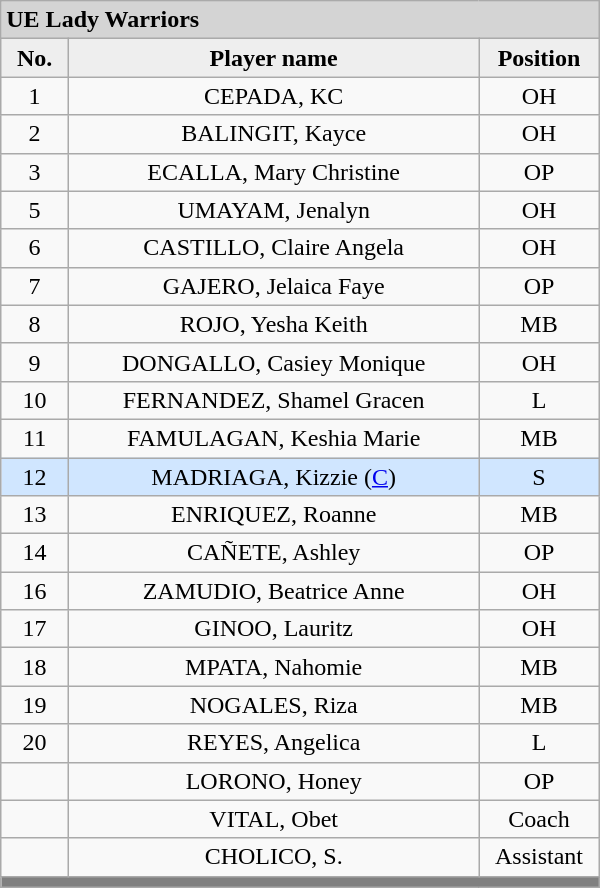<table class='wikitable mw-collapsible mw-collapsed' style='text-align: center; font-size: 100%; width: 400px; border: none;'>
<tr>
<th style="background:#D4D4D4; text-align:left;" colspan=3> UE Lady Warriors</th>
</tr>
<tr style="background:#EEEEEE; font-weight:bold;">
<td width=5%>No.</td>
<td width=40%>Player name</td>
<td width=5%>Position</td>
</tr>
<tr>
<td>1</td>
<td>CEPADA, KC</td>
<td>OH</td>
</tr>
<tr>
<td>2</td>
<td>BALINGIT, Kayce</td>
<td>OH</td>
</tr>
<tr>
<td>3</td>
<td>ECALLA, Mary Christine</td>
<td>OP</td>
</tr>
<tr>
<td>5</td>
<td>UMAYAM, Jenalyn</td>
<td>OH</td>
</tr>
<tr>
<td>6</td>
<td>CASTILLO, Claire Angela</td>
<td>OH</td>
</tr>
<tr>
<td>7</td>
<td>GAJERO, Jelaica Faye</td>
<td>OP</td>
</tr>
<tr>
<td>8</td>
<td>ROJO, Yesha Keith</td>
<td>MB</td>
</tr>
<tr>
<td>9</td>
<td>DONGALLO, Casiey Monique</td>
<td>OH</td>
</tr>
<tr>
<td>10</td>
<td>FERNANDEZ, Shamel Gracen</td>
<td>L</td>
</tr>
<tr>
<td>11</td>
<td>FAMULAGAN, Keshia Marie</td>
<td>MB</td>
</tr>
<tr style="background: #D0E6FF">
<td>12</td>
<td>MADRIAGA, Kizzie (<a href='#'>C</a>)</td>
<td>S</td>
</tr>
<tr>
<td>13</td>
<td>ENRIQUEZ, Roanne</td>
<td>MB</td>
</tr>
<tr>
<td>14</td>
<td>CAÑETE, Ashley</td>
<td>OP</td>
</tr>
<tr>
<td>16</td>
<td>ZAMUDIO, Beatrice Anne</td>
<td>OH</td>
</tr>
<tr>
<td>17</td>
<td>GINOO, Lauritz</td>
<td>OH</td>
</tr>
<tr>
<td>18</td>
<td>MPATA, Nahomie</td>
<td>MB</td>
</tr>
<tr>
<td>19</td>
<td>NOGALES, Riza</td>
<td>MB</td>
</tr>
<tr>
<td>20</td>
<td>REYES, Angelica</td>
<td>L</td>
</tr>
<tr>
<td></td>
<td>LORONO, Honey</td>
<td>OP</td>
</tr>
<tr>
<td></td>
<td>VITAL, Obet</td>
<td>Coach</td>
</tr>
<tr>
<td></td>
<td>CHOLICO, S.</td>
<td>Assistant</td>
</tr>
<tr>
<th style='background: grey;' colspan=3></th>
</tr>
</table>
